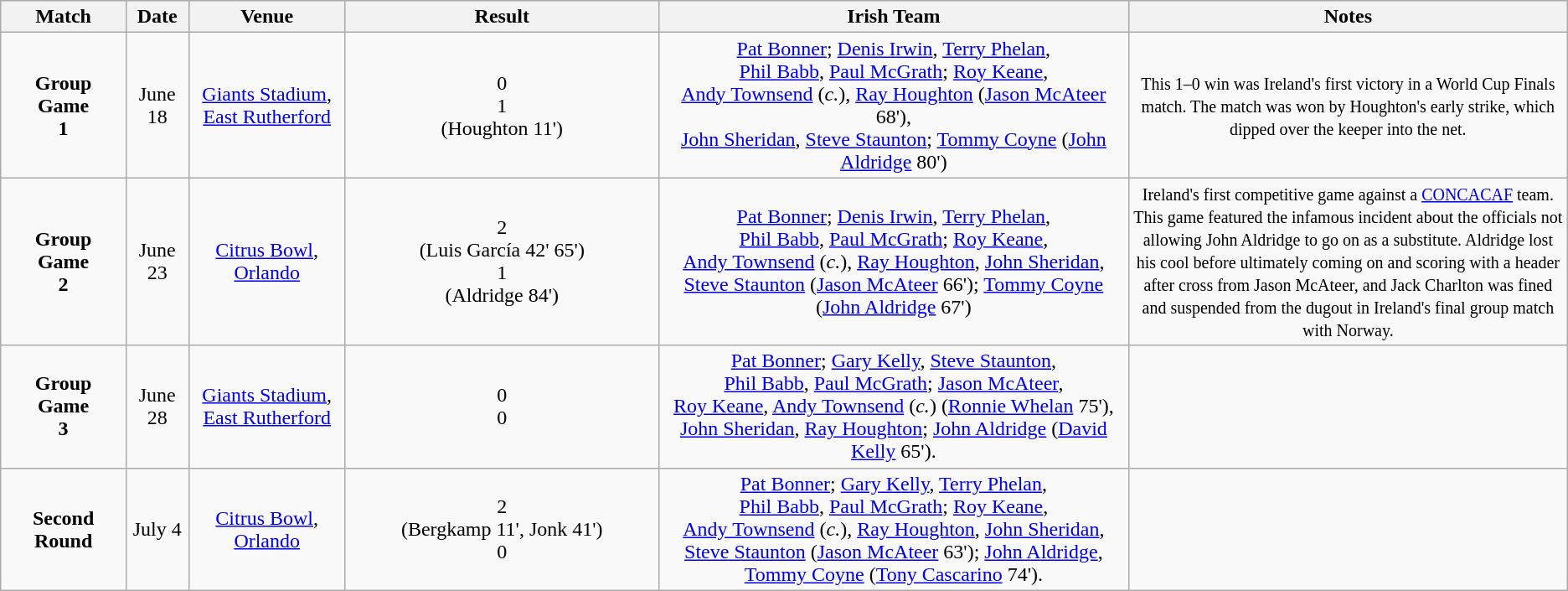<table class="wikitable">
<tr style="background:#efefef">
<th width=8%>Match</th>
<th width=4%>Date</th>
<th width=10%>Venue</th>
<th width=20%>Result</th>
<th width=30%>Irish Team</th>
<th width=28%>Notes</th>
</tr>
<tr align="center">
<td><strong>Group<br> Game<br> 1</strong></td>
<td>June 18</td>
<td><a href='#'>Giants Stadium</a>, <br><a href='#'>East Rutherford</a></td>
<td> 0<br><strong></strong> 1<br>(Houghton 11')   </td>
<td><a href='#'>Pat Bonner</a>; <a href='#'>Denis Irwin</a>, <a href='#'>Terry Phelan</a>, <br> <a href='#'>Phil Babb</a>, <a href='#'>Paul McGrath</a>; <a href='#'>Roy Keane</a>, <br> <a href='#'>Andy Townsend</a> (<em>c.</em>), <a href='#'>Ray Houghton</a> (<a href='#'>Jason McAteer</a> 68'), <br> <a href='#'>John Sheridan</a>, <a href='#'>Steve Staunton</a>; <a href='#'>Tommy Coyne</a> (<a href='#'>John Aldridge</a> 80')</td>
<td><small> This 1–0 win was Ireland's first victory in a World Cup Finals match. The match was won by Houghton's early strike, which dipped over the keeper into the net.</small></td>
</tr>
<tr align="center">
<td><strong>Group<br> Game<br> 2</strong></td>
<td>June 23</td>
<td><a href='#'>Citrus Bowl</a>, <br><a href='#'>Orlando</a></td>
<td><strong></strong> 2<br>(Luis García  42' 65')<br> 1<br>(Aldridge 84')  </td>
<td><a href='#'>Pat Bonner</a>; <a href='#'>Denis Irwin</a>, <a href='#'>Terry Phelan</a>, <br> <a href='#'>Phil Babb</a>, <a href='#'>Paul McGrath</a>; <a href='#'>Roy Keane</a>, <br> <a href='#'>Andy Townsend</a> (<em>c.</em>), <a href='#'>Ray Houghton</a>, <a href='#'>John Sheridan</a>, <br> <a href='#'>Steve Staunton</a> (<a href='#'>Jason McAteer</a> 66'); <a href='#'>Tommy Coyne</a> (<a href='#'>John Aldridge</a> 67')</td>
<td><small> Ireland's first competitive game against a <a href='#'>CONCACAF</a> team. This game featured the infamous incident about the officials not allowing John Aldridge to go on as a substitute. Aldridge lost his cool before ultimately coming on and scoring with a header after cross from Jason McAteer, and Jack Charlton was fined and suspended from the dugout in Ireland's final group match with Norway. </small></td>
</tr>
<tr align="center">
<td><strong>Group<br> Game<br> 3</strong></td>
<td>June 28</td>
<td><a href='#'>Giants Stadium</a>,<br> <a href='#'>East Rutherford</a></td>
<td> 0<br> 0  </td>
<td><a href='#'>Pat Bonner</a>; <a href='#'>Gary Kelly</a>, <a href='#'>Steve Staunton</a>, <br> <a href='#'>Phil Babb</a>, <a href='#'>Paul McGrath</a>; <a href='#'>Jason McAteer</a>,<br> <a href='#'>Roy Keane</a>, <a href='#'>Andy Townsend</a> (<em>c.</em>) (<a href='#'>Ronnie Whelan</a> 75'), <br> <a href='#'>John Sheridan</a>, <a href='#'>Ray Houghton</a>; <a href='#'>John Aldridge</a> (<a href='#'>David Kelly</a> 65').</td>
<td></td>
</tr>
<tr align="center">
<td><strong>Second <br>Round</strong></td>
<td>July 4</td>
<td><a href='#'>Citrus Bowl</a>,<br> <a href='#'>Orlando</a></td>
<td><strong></strong> 2<br> (Bergkamp 11', Jonk 41')<br> 0  </td>
<td><a href='#'>Pat Bonner</a>; <a href='#'>Gary Kelly</a>, <a href='#'>Terry Phelan</a>, <br> <a href='#'>Phil Babb</a>, <a href='#'>Paul McGrath</a>; <a href='#'>Roy Keane</a>, <br> <a href='#'>Andy Townsend</a> (<em>c.</em>), <a href='#'>Ray Houghton</a>, <a href='#'>John Sheridan</a>, <br><a href='#'>Steve Staunton</a> (<a href='#'>Jason McAteer</a> 63'); <a href='#'>John Aldridge</a>, <a href='#'>Tommy Coyne</a> (<a href='#'>Tony Cascarino</a> 74').</td>
<td></td>
</tr>
</table>
